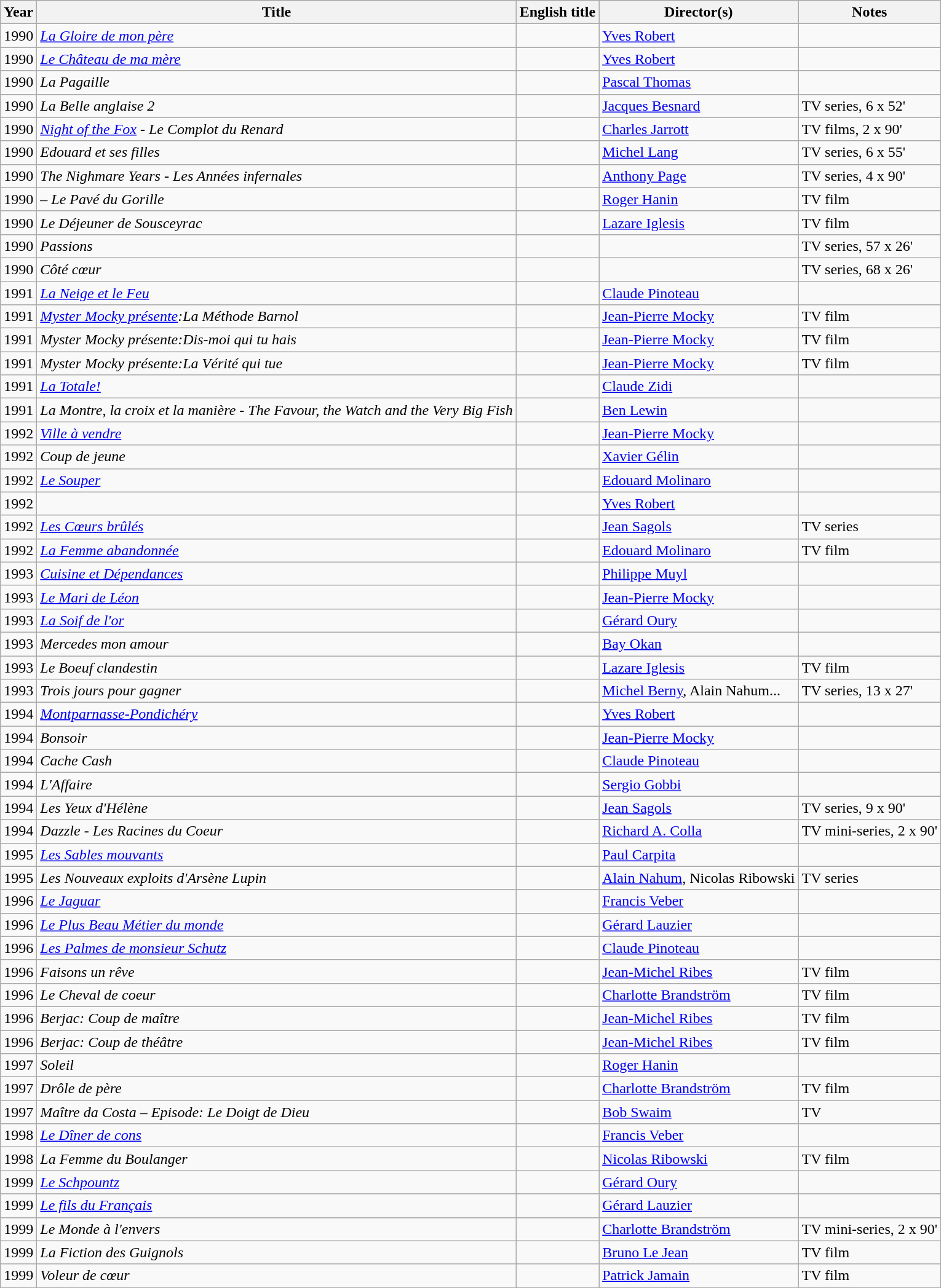<table class="wikitable sortable">
<tr>
<th>Year</th>
<th>Title</th>
<th>English title</th>
<th>Director(s)</th>
<th>Notes</th>
</tr>
<tr>
<td>1990</td>
<td><em><a href='#'>La Gloire de mon père</a></em></td>
<td></td>
<td><a href='#'>Yves Robert</a></td>
<td></td>
</tr>
<tr>
<td>1990</td>
<td><em><a href='#'>Le Château de ma mère</a></em></td>
<td></td>
<td><a href='#'>Yves Robert</a></td>
<td></td>
</tr>
<tr>
<td>1990</td>
<td><em>La Pagaille</em></td>
<td></td>
<td><a href='#'>Pascal Thomas</a></td>
<td></td>
</tr>
<tr>
<td>1990</td>
<td><em>La Belle anglaise 2</em></td>
<td></td>
<td><a href='#'>Jacques Besnard</a></td>
<td>TV series, 6 x 52'</td>
</tr>
<tr>
<td>1990</td>
<td><em><a href='#'>Night of the Fox</a></em> - <em>Le Complot du Renard</em></td>
<td></td>
<td><a href='#'>Charles Jarrott</a></td>
<td>TV films, 2 x 90'</td>
</tr>
<tr>
<td>1990</td>
<td><em>Edouard et ses filles</em></td>
<td></td>
<td><a href='#'>Michel Lang</a></td>
<td>TV series, 6 x 55'</td>
</tr>
<tr>
<td>1990</td>
<td><em>The Nighmare Years</em> - <em>Les Années infernales</em></td>
<td></td>
<td><a href='#'>Anthony Page</a></td>
<td>TV series, 4 x 90'</td>
</tr>
<tr>
<td>1990</td>
<td><em> – Le Pavé du Gorille</em></td>
<td></td>
<td><a href='#'>Roger Hanin</a></td>
<td>TV film</td>
</tr>
<tr>
<td>1990</td>
<td><em>Le Déjeuner de Sousceyrac</em></td>
<td></td>
<td><a href='#'>Lazare Iglesis</a></td>
<td>TV film</td>
</tr>
<tr>
<td>1990</td>
<td><em>Passions</em></td>
<td></td>
<td></td>
<td>TV series, 57 x 26'</td>
</tr>
<tr>
<td>1990</td>
<td><em>Côté cœur</em></td>
<td></td>
<td></td>
<td>TV series, 68 x 26'</td>
</tr>
<tr>
<td>1991</td>
<td><em><a href='#'>La Neige et le Feu</a></em></td>
<td></td>
<td><a href='#'>Claude Pinoteau</a></td>
<td></td>
</tr>
<tr>
<td>1991</td>
<td><em><a href='#'>Myster Mocky présente</a>:La Méthode Barnol</em></td>
<td></td>
<td><a href='#'>Jean-Pierre Mocky</a></td>
<td>TV film</td>
</tr>
<tr>
<td>1991</td>
<td><em>Myster Mocky présente:Dis-moi qui tu hais</em></td>
<td></td>
<td><a href='#'>Jean-Pierre Mocky</a></td>
<td>TV film</td>
</tr>
<tr>
<td>1991</td>
<td><em>Myster Mocky présente:La Vérité qui tue</em></td>
<td></td>
<td><a href='#'>Jean-Pierre Mocky</a></td>
<td>TV film</td>
</tr>
<tr>
<td>1991</td>
<td><em><a href='#'>La Totale!</a></em></td>
<td></td>
<td><a href='#'>Claude Zidi</a></td>
<td></td>
</tr>
<tr>
<td>1991</td>
<td><em>La Montre, la croix et la manière</em> - <em>The Favour, the Watch and the Very Big Fish</em></td>
<td></td>
<td><a href='#'>Ben Lewin</a></td>
<td></td>
</tr>
<tr>
<td>1992</td>
<td><em><a href='#'>Ville à vendre</a></em></td>
<td></td>
<td><a href='#'>Jean-Pierre Mocky</a></td>
<td></td>
</tr>
<tr>
<td>1992</td>
<td><em>Coup de jeune</em></td>
<td></td>
<td><a href='#'>Xavier Gélin</a></td>
<td></td>
</tr>
<tr>
<td>1992</td>
<td><em><a href='#'>Le Souper</a></em></td>
<td></td>
<td><a href='#'>Edouard Molinaro</a></td>
<td></td>
</tr>
<tr>
<td>1992</td>
<td><em></em></td>
<td></td>
<td><a href='#'>Yves Robert</a></td>
<td></td>
</tr>
<tr>
<td>1992</td>
<td><em><a href='#'>Les Cœurs brûlés</a></em></td>
<td></td>
<td><a href='#'>Jean Sagols</a></td>
<td>TV series</td>
</tr>
<tr>
<td>1992</td>
<td><em><a href='#'>La Femme abandonnée</a></em></td>
<td></td>
<td><a href='#'>Edouard Molinaro</a></td>
<td>TV film</td>
</tr>
<tr>
<td>1993</td>
<td><em><a href='#'>Cuisine et Dépendances</a></em></td>
<td></td>
<td><a href='#'>Philippe Muyl</a></td>
<td></td>
</tr>
<tr>
<td>1993</td>
<td><em><a href='#'>Le Mari de Léon</a></em></td>
<td></td>
<td><a href='#'>Jean-Pierre Mocky</a></td>
<td></td>
</tr>
<tr>
<td>1993</td>
<td><em><a href='#'>La Soif de l'or</a></em></td>
<td></td>
<td><a href='#'>Gérard Oury</a></td>
<td></td>
</tr>
<tr>
<td>1993</td>
<td><em>Mercedes mon amour</em></td>
<td></td>
<td><a href='#'>Bay Okan</a></td>
<td></td>
</tr>
<tr>
<td>1993</td>
<td><em>Le Boeuf clandestin</em></td>
<td></td>
<td><a href='#'>Lazare Iglesis</a></td>
<td>TV film</td>
</tr>
<tr>
<td>1993</td>
<td><em>Trois jours pour gagner</em></td>
<td></td>
<td><a href='#'>Michel Berny</a>, Alain Nahum...</td>
<td>TV series, 13 x 27'</td>
</tr>
<tr>
<td>1994</td>
<td><em><a href='#'>Montparnasse-Pondichéry</a></em></td>
<td></td>
<td><a href='#'>Yves Robert</a></td>
<td></td>
</tr>
<tr>
<td>1994</td>
<td><em>Bonsoir</em></td>
<td></td>
<td><a href='#'>Jean-Pierre Mocky</a></td>
<td></td>
</tr>
<tr>
<td>1994</td>
<td><em>Cache Cash</em></td>
<td></td>
<td><a href='#'>Claude Pinoteau</a></td>
<td></td>
</tr>
<tr>
<td>1994</td>
<td><em>L'Affaire</em></td>
<td></td>
<td><a href='#'>Sergio Gobbi</a></td>
<td></td>
</tr>
<tr>
<td>1994</td>
<td><em>Les Yeux d'Hélène</em></td>
<td></td>
<td><a href='#'>Jean Sagols</a></td>
<td>TV series, 9 x 90'</td>
</tr>
<tr>
<td>1994</td>
<td><em>Dazzle</em> - <em>Les Racines du Coeur</em></td>
<td></td>
<td><a href='#'>Richard A. Colla</a></td>
<td>TV mini-series, 2 x 90'</td>
</tr>
<tr>
<td>1995</td>
<td><em><a href='#'>Les Sables mouvants</a></em></td>
<td></td>
<td><a href='#'>Paul Carpita</a></td>
<td></td>
</tr>
<tr>
<td>1995</td>
<td><em>Les Nouveaux exploits d'Arsène Lupin</em></td>
<td></td>
<td><a href='#'>Alain Nahum</a>, Nicolas Ribowski</td>
<td>TV series</td>
</tr>
<tr>
<td>1996</td>
<td><em><a href='#'>Le Jaguar</a></em></td>
<td></td>
<td><a href='#'>Francis Veber</a></td>
<td></td>
</tr>
<tr>
<td>1996</td>
<td><em><a href='#'>Le Plus Beau Métier du monde</a></em></td>
<td></td>
<td><a href='#'>Gérard Lauzier</a></td>
<td></td>
</tr>
<tr>
<td>1996</td>
<td><em><a href='#'>Les Palmes de monsieur Schutz</a></em></td>
<td></td>
<td><a href='#'>Claude Pinoteau</a></td>
<td></td>
</tr>
<tr>
<td>1996</td>
<td><em>Faisons un rêve</em></td>
<td></td>
<td><a href='#'>Jean-Michel Ribes</a></td>
<td>TV film</td>
</tr>
<tr>
<td>1996</td>
<td><em>Le Cheval de coeur</em></td>
<td></td>
<td><a href='#'>Charlotte Brandström</a></td>
<td>TV film</td>
</tr>
<tr>
<td>1996</td>
<td><em>Berjac: Coup de maître</em></td>
<td></td>
<td><a href='#'>Jean-Michel Ribes</a></td>
<td>TV film</td>
</tr>
<tr>
<td>1996</td>
<td><em>Berjac: Coup de théâtre</em></td>
<td></td>
<td><a href='#'>Jean-Michel Ribes</a></td>
<td>TV film</td>
</tr>
<tr>
<td>1997</td>
<td><em>Soleil</em></td>
<td></td>
<td><a href='#'>Roger Hanin</a></td>
<td></td>
</tr>
<tr>
<td>1997</td>
<td><em>Drôle de père</em></td>
<td></td>
<td><a href='#'>Charlotte Brandström</a></td>
<td>TV film</td>
</tr>
<tr>
<td>1997</td>
<td><em>Maître da Costa – Episode: Le Doigt de Dieu</em></td>
<td></td>
<td><a href='#'>Bob Swaim</a></td>
<td>TV</td>
</tr>
<tr>
<td>1998</td>
<td><em><a href='#'>Le Dîner de cons</a></em></td>
<td></td>
<td><a href='#'>Francis Veber</a></td>
<td></td>
</tr>
<tr>
<td>1998</td>
<td><em>La Femme du Boulanger</em></td>
<td></td>
<td><a href='#'>Nicolas Ribowski</a></td>
<td>TV film</td>
</tr>
<tr>
<td>1999</td>
<td><em><a href='#'>Le Schpountz</a></em></td>
<td></td>
<td><a href='#'>Gérard Oury</a></td>
<td></td>
</tr>
<tr>
<td>1999</td>
<td><em><a href='#'>Le fils du Français</a></em></td>
<td></td>
<td><a href='#'>Gérard Lauzier</a></td>
<td></td>
</tr>
<tr>
<td>1999</td>
<td><em>Le Monde à l'envers</em></td>
<td></td>
<td><a href='#'>Charlotte Brandström</a></td>
<td>TV mini-series, 2 x 90'</td>
</tr>
<tr>
<td>1999</td>
<td><em>La Fiction des Guignols</em></td>
<td></td>
<td><a href='#'>Bruno Le Jean</a></td>
<td>TV film</td>
</tr>
<tr>
<td>1999</td>
<td><em>Voleur de cœur</em></td>
<td></td>
<td><a href='#'>Patrick Jamain</a></td>
<td>TV film</td>
</tr>
</table>
